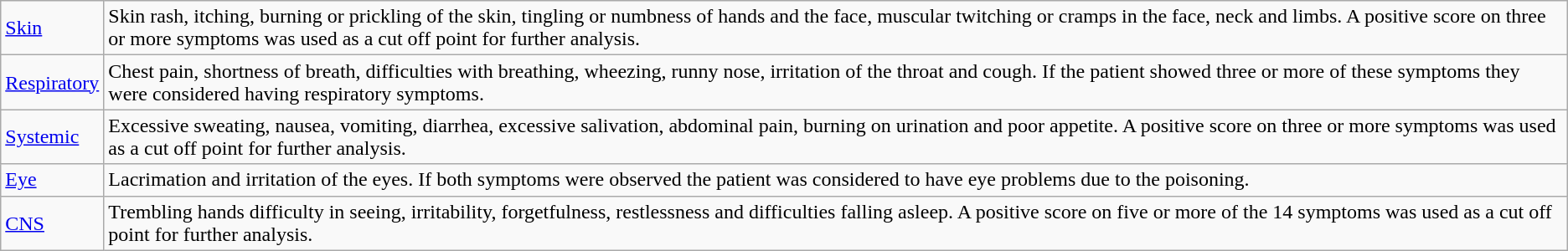<table class="wikitable">
<tr>
<td><a href='#'>Skin</a></td>
<td>Skin rash, itching, burning or prickling of the skin, tingling or numbness of hands and the face, muscular twitching or cramps in the face, neck and limbs. A positive score on three or more symptoms was used as a cut off point for further analysis.</td>
</tr>
<tr>
<td><a href='#'>Respiratory</a></td>
<td>Chest pain, shortness of breath, difficulties with breathing, wheezing, runny nose, irritation of the throat and cough. If the patient showed three or more of these symptoms they were considered having respiratory symptoms.</td>
</tr>
<tr>
<td><a href='#'>Systemic</a></td>
<td>Excessive sweating, nausea, vomiting, diarrhea, excessive salivation, abdominal pain, burning on urination and poor appetite. A positive score on three or more symptoms was used as a cut off point for further analysis.</td>
</tr>
<tr>
<td><a href='#'>Eye</a></td>
<td>Lacrimation and irritation of the eyes. If both symptoms were observed the patient was considered to have eye problems due to the poisoning.</td>
</tr>
<tr>
<td><a href='#'>CNS</a></td>
<td>Trembling hands difficulty in seeing, irritability, forgetfulness, restlessness and difficulties falling asleep. A positive score on five or more of the 14 symptoms was used as a cut off point for further analysis.</td>
</tr>
</table>
